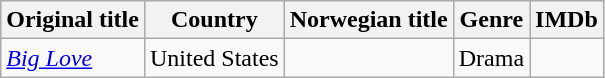<table class="wikitable">
<tr>
<th>Original title</th>
<th>Country</th>
<th>Norwegian title</th>
<th>Genre</th>
<th>IMDb</th>
</tr>
<tr>
<td><em><a href='#'>Big Love</a></em></td>
<td>United States</td>
<td></td>
<td>Drama</td>
<td></td>
</tr>
</table>
